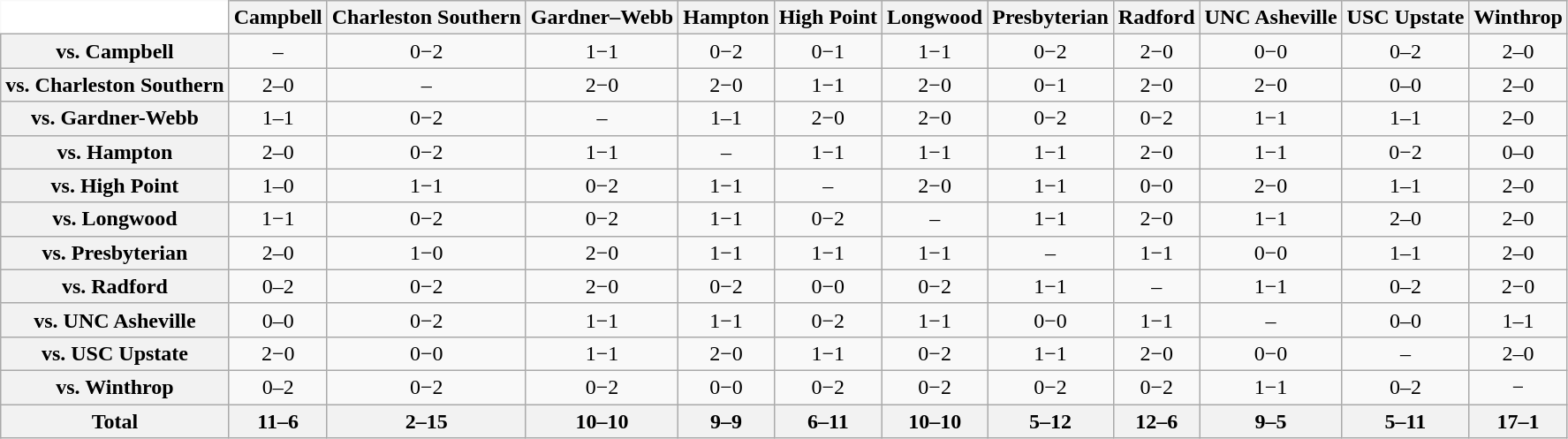<table class="wikitable" style="white-space:nowrap;font-size:100%;">
<tr>
<th colspan="1" style="background:white; border-top-style:hidden; border-left-style:hidden;" width="75"> </th>
<th style=>Campbell</th>
<th style=>Charleston Southern</th>
<th style=>Gardner–Webb</th>
<th style=>Hampton</th>
<th style=>High Point</th>
<th style=>Longwood</th>
<th style=>Presbyterian</th>
<th style=>Radford</th>
<th style=>UNC Asheville</th>
<th style=>USC Upstate</th>
<th style=>Winthrop</th>
</tr>
<tr style="text-align:center;">
<th>vs. Campbell</th>
<td>–</td>
<td>0−2</td>
<td>1−1</td>
<td>0−2</td>
<td>0−1</td>
<td>1−1</td>
<td>0−2</td>
<td>2−0</td>
<td>0−0</td>
<td>0–2</td>
<td>2–0</td>
</tr>
<tr style="text-align:center;">
<th>vs. Charleston Southern</th>
<td>2–0</td>
<td>–</td>
<td>2−0</td>
<td>2−0</td>
<td>1−1</td>
<td>2−0</td>
<td>0−1</td>
<td>2−0</td>
<td>2−0</td>
<td>0–0</td>
<td>2–0</td>
</tr>
<tr style="text-align:center;">
<th>vs. Gardner-Webb</th>
<td>1–1</td>
<td>0−2</td>
<td>–</td>
<td>1–1</td>
<td>2−0</td>
<td>2−0</td>
<td>0−2</td>
<td>0−2</td>
<td>1−1</td>
<td>1–1</td>
<td>2–0</td>
</tr>
<tr style="text-align:center;">
<th>vs. Hampton</th>
<td>2–0</td>
<td>0−2</td>
<td>1−1</td>
<td>–</td>
<td>1−1</td>
<td>1−1</td>
<td>1−1</td>
<td>2−0</td>
<td>1−1</td>
<td>0−2</td>
<td>0–0</td>
</tr>
<tr style="text-align:center;">
<th>vs. High Point</th>
<td>1–0</td>
<td>1−1</td>
<td>0−2</td>
<td>1−1</td>
<td>–</td>
<td>2−0</td>
<td>1−1</td>
<td>0−0</td>
<td>2−0</td>
<td>1–1</td>
<td>2–0</td>
</tr>
<tr style="text-align:center;">
<th>vs. Longwood</th>
<td>1−1</td>
<td>0−2</td>
<td>0−2</td>
<td>1−1</td>
<td>0−2</td>
<td>–</td>
<td>1−1</td>
<td>2−0</td>
<td>1−1</td>
<td>2–0</td>
<td>2–0</td>
</tr>
<tr style="text-align:center;">
<th>vs. Presbyterian</th>
<td>2–0</td>
<td>1−0</td>
<td>2−0</td>
<td>1−1</td>
<td>1−1</td>
<td>1−1</td>
<td>–</td>
<td>1−1</td>
<td>0−0</td>
<td>1–1</td>
<td>2–0</td>
</tr>
<tr style="text-align:center;">
<th>vs. Radford</th>
<td>0–2</td>
<td>0−2</td>
<td>2−0</td>
<td>0−2</td>
<td>0−0</td>
<td>0−2</td>
<td>1−1</td>
<td>–</td>
<td>1−1</td>
<td>0–2</td>
<td>2−0</td>
</tr>
<tr style="text-align:center;">
<th>vs. UNC Asheville</th>
<td>0–0</td>
<td>0−2</td>
<td>1−1</td>
<td>1−1</td>
<td>0−2</td>
<td>1−1</td>
<td>0−0</td>
<td>1−1</td>
<td>–</td>
<td>0–0</td>
<td>1–1</td>
</tr>
<tr style="text-align:center;">
<th>vs. USC Upstate</th>
<td>2−0</td>
<td>0−0</td>
<td>1−1</td>
<td>2−0</td>
<td>1−1</td>
<td>0−2</td>
<td>1−1</td>
<td>2−0</td>
<td>0−0</td>
<td>–</td>
<td>2–0</td>
</tr>
<tr style="text-align:center;">
<th>vs. Winthrop</th>
<td>0–2</td>
<td>0−2</td>
<td>0−2</td>
<td>0−0</td>
<td>0−2</td>
<td>0−2</td>
<td>0−2</td>
<td>0−2</td>
<td>1−1</td>
<td>0–2</td>
<td>−</td>
</tr>
<tr style="text-align:center;">
<th>Total</th>
<th>11–6</th>
<th>2–15</th>
<th>10–10</th>
<th>9–9</th>
<th>6–11</th>
<th>10–10</th>
<th>5–12</th>
<th>12–6</th>
<th>9–5</th>
<th>5–11</th>
<th>17–1</th>
</tr>
</table>
